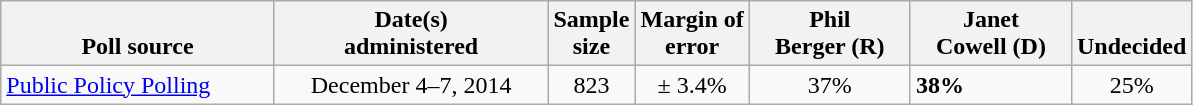<table class="wikitable">
<tr valign= bottom>
<th style="width:175px;">Poll source</th>
<th style="width:175px;">Date(s)<br>administered</th>
<th class=small>Sample<br>size</th>
<th class=small>Margin of<br>error</th>
<th style="width:100px;">Phil<br>Berger (R)</th>
<th style="width:100px;">Janet<br>Cowell (D)</th>
<th>Undecided</th>
</tr>
<tr>
<td><a href='#'>Public Policy Polling</a></td>
<td align=center>December 4–7, 2014</td>
<td align=center>823</td>
<td align=center>± 3.4%</td>
<td align=center>37%</td>
<td><strong>38%</strong></td>
<td align=center>25%</td>
</tr>
</table>
